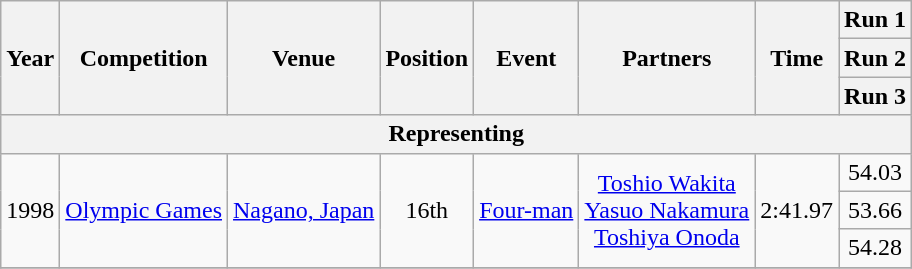<table class="wikitable sortable" style=text-align:center>
<tr>
<th rowspan=3>Year</th>
<th rowspan=3>Competition</th>
<th rowspan=3>Venue</th>
<th rowspan=3>Position</th>
<th rowspan=3>Event</th>
<th rowspan=3>Partners</th>
<th rowspan=3>Time</th>
<th>Run 1</th>
</tr>
<tr>
<th>Run 2</th>
</tr>
<tr>
<th>Run 3</th>
</tr>
<tr>
<th colspan="8">Representing </th>
</tr>
<tr>
<td rowspan=3>1998</td>
<td rowspan=3><a href='#'>Olympic Games</a></td>
<td rowspan=3><a href='#'>Nagano, Japan</a></td>
<td rowspan=3>16th</td>
<td rowspan=3><a href='#'>Four-man</a></td>
<td rowspan=3><a href='#'>Toshio Wakita</a><br><a href='#'>Yasuo Nakamura</a><br><a href='#'>Toshiya Onoda</a></td>
<td rowspan=3>2:41.97</td>
<td>54.03</td>
</tr>
<tr>
<td>53.66</td>
</tr>
<tr>
<td>54.28</td>
</tr>
<tr>
</tr>
</table>
